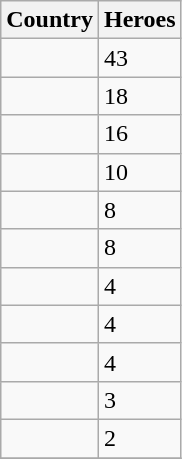<table class="wikitable">
<tr>
<th>Country</th>
<th>Heroes</th>
</tr>
<tr>
<td></td>
<td>43</td>
</tr>
<tr>
<td></td>
<td>18</td>
</tr>
<tr>
<td></td>
<td>16</td>
</tr>
<tr>
<td></td>
<td>10</td>
</tr>
<tr>
<td></td>
<td>8</td>
</tr>
<tr>
<td></td>
<td>8</td>
</tr>
<tr>
<td></td>
<td>4</td>
</tr>
<tr>
<td></td>
<td>4</td>
</tr>
<tr>
<td></td>
<td>4</td>
</tr>
<tr>
<td></td>
<td>3</td>
</tr>
<tr>
<td></td>
<td>2</td>
</tr>
<tr>
</tr>
</table>
